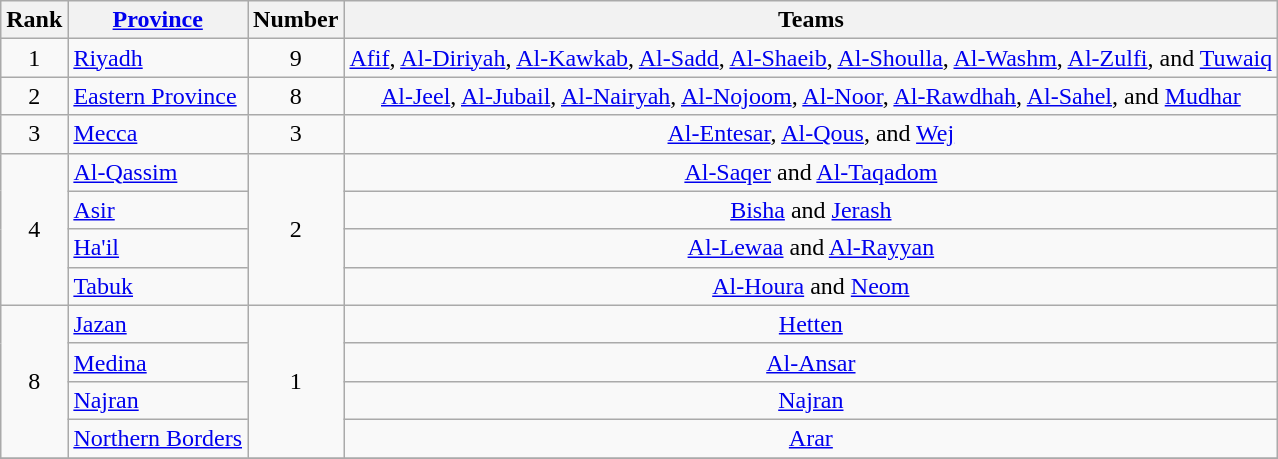<table class="wikitable">
<tr>
<th>Rank</th>
<th><a href='#'>Province</a></th>
<th>Number</th>
<th>Teams</th>
</tr>
<tr>
<td align=center>1</td>
<td><a href='#'>Riyadh</a></td>
<td align=center>9</td>
<td align=center><a href='#'>Afif</a>, <a href='#'>Al-Diriyah</a>, <a href='#'>Al-Kawkab</a>, <a href='#'>Al-Sadd</a>, <a href='#'>Al-Shaeib</a>, <a href='#'>Al-Shoulla</a>, <a href='#'>Al-Washm</a>, <a href='#'>Al-Zulfi</a>, and <a href='#'>Tuwaiq</a></td>
</tr>
<tr>
<td align=center>2</td>
<td><a href='#'>Eastern Province</a></td>
<td align=center>8</td>
<td align=center><a href='#'>Al-Jeel</a>, <a href='#'>Al-Jubail</a>, <a href='#'>Al-Nairyah</a>, <a href='#'>Al-Nojoom</a>, <a href='#'>Al-Noor</a>, <a href='#'>Al-Rawdhah</a>, <a href='#'>Al-Sahel</a>, and <a href='#'>Mudhar</a></td>
</tr>
<tr>
<td align=center>3</td>
<td><a href='#'>Mecca</a></td>
<td align=center>3</td>
<td align=center><a href='#'>Al-Entesar</a>, <a href='#'>Al-Qous</a>, and <a href='#'>Wej</a></td>
</tr>
<tr>
<td rowspan=4 align=center>4</td>
<td><a href='#'>Al-Qassim</a></td>
<td rowspan=4 align=center>2</td>
<td align=center><a href='#'>Al-Saqer</a> and <a href='#'>Al-Taqadom</a></td>
</tr>
<tr>
<td><a href='#'>Asir</a></td>
<td align=center><a href='#'>Bisha</a> and <a href='#'>Jerash</a></td>
</tr>
<tr>
<td><a href='#'>Ha'il</a></td>
<td align=center><a href='#'>Al-Lewaa</a> and <a href='#'>Al-Rayyan</a></td>
</tr>
<tr>
<td><a href='#'>Tabuk</a></td>
<td align=center><a href='#'>Al-Houra</a> and <a href='#'>Neom</a></td>
</tr>
<tr>
<td rowspan=4 align=center>8</td>
<td><a href='#'>Jazan</a></td>
<td rowspan=4 align=center>1</td>
<td align=center><a href='#'>Hetten</a></td>
</tr>
<tr>
<td><a href='#'>Medina</a></td>
<td align=center><a href='#'>Al-Ansar</a></td>
</tr>
<tr>
<td><a href='#'>Najran</a></td>
<td align=center><a href='#'>Najran</a></td>
</tr>
<tr>
<td><a href='#'>Northern Borders</a></td>
<td align=center><a href='#'>Arar</a></td>
</tr>
<tr>
</tr>
</table>
